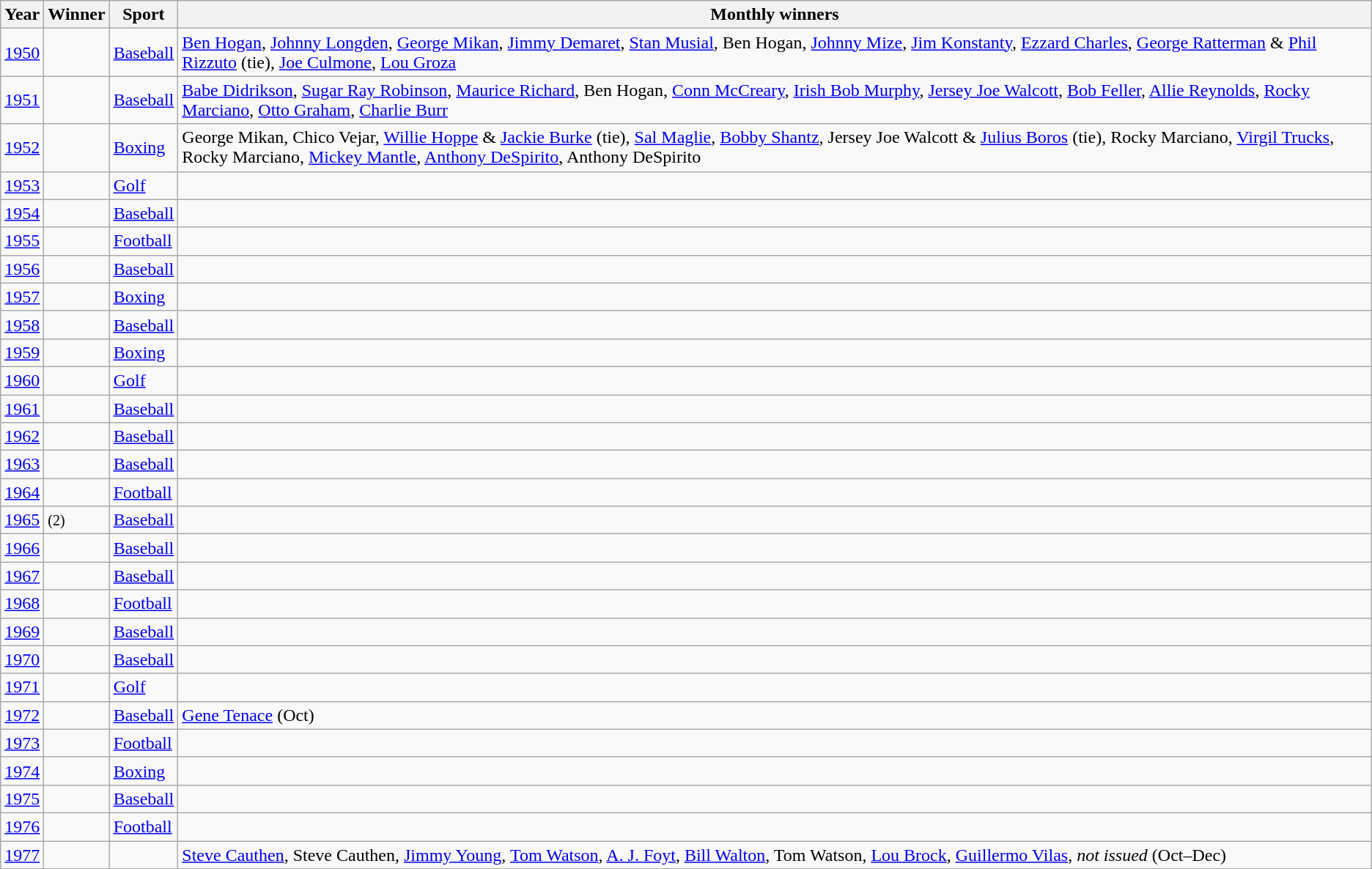<table class="wikitable sortable" style="text-align:left">
<tr>
<th>Year</th>
<th>Winner</th>
<th>Sport</th>
<th class=unsortable>Monthly winners</th>
</tr>
<tr>
<td><a href='#'>1950</a></td>
<td></td>
<td><a href='#'>Baseball</a></td>
<td><a href='#'>Ben Hogan</a>, <a href='#'>Johnny Longden</a>, <a href='#'>George Mikan</a>, <a href='#'>Jimmy Demaret</a>, <a href='#'>Stan Musial</a>, Ben Hogan, <a href='#'>Johnny Mize</a>, <a href='#'>Jim Konstanty</a>, <a href='#'>Ezzard Charles</a>, <a href='#'>George Ratterman</a> & <a href='#'>Phil Rizzuto</a> (tie), <a href='#'>Joe Culmone</a>, <a href='#'>Lou Groza</a></td>
</tr>
<tr>
<td><a href='#'>1951</a></td>
<td></td>
<td><a href='#'>Baseball</a></td>
<td><a href='#'>Babe Didrikson</a>, <a href='#'>Sugar Ray Robinson</a>, <a href='#'>Maurice Richard</a>, Ben Hogan, <a href='#'>Conn McCreary</a>, <a href='#'>Irish Bob Murphy</a>, <a href='#'>Jersey Joe Walcott</a>, <a href='#'>Bob Feller</a>, <a href='#'>Allie Reynolds</a>, <a href='#'>Rocky Marciano</a>, <a href='#'>Otto Graham</a>, <a href='#'>Charlie Burr</a></td>
</tr>
<tr>
<td><a href='#'>1952</a></td>
<td></td>
<td><a href='#'>Boxing</a></td>
<td>George Mikan, Chico Vejar, <a href='#'>Willie Hoppe</a> & <a href='#'>Jackie Burke</a> (tie), <a href='#'>Sal Maglie</a>, <a href='#'>Bobby Shantz</a>, Jersey Joe Walcott & <a href='#'>Julius Boros</a> (tie), Rocky Marciano, <a href='#'>Virgil Trucks</a>, Rocky Marciano, <a href='#'>Mickey Mantle</a>, <a href='#'>Anthony DeSpirito</a>, Anthony DeSpirito</td>
</tr>
<tr>
<td><a href='#'>1953</a></td>
<td></td>
<td><a href='#'>Golf</a></td>
<td></td>
</tr>
<tr>
<td><a href='#'>1954</a></td>
<td></td>
<td><a href='#'>Baseball</a></td>
<td></td>
</tr>
<tr>
<td><a href='#'>1955</a></td>
<td></td>
<td><a href='#'>Football</a></td>
<td></td>
</tr>
<tr>
<td><a href='#'>1956</a></td>
<td></td>
<td><a href='#'>Baseball</a></td>
<td></td>
</tr>
<tr>
<td><a href='#'>1957</a></td>
<td></td>
<td><a href='#'>Boxing</a></td>
<td></td>
</tr>
<tr>
<td><a href='#'>1958</a></td>
<td></td>
<td><a href='#'>Baseball</a></td>
<td></td>
</tr>
<tr>
<td><a href='#'>1959</a></td>
<td></td>
<td><a href='#'>Boxing</a></td>
<td></td>
</tr>
<tr>
<td><a href='#'>1960</a></td>
<td></td>
<td><a href='#'>Golf</a></td>
<td></td>
</tr>
<tr>
<td><a href='#'>1961</a></td>
<td></td>
<td><a href='#'>Baseball</a></td>
<td></td>
</tr>
<tr>
<td><a href='#'>1962</a></td>
<td></td>
<td><a href='#'>Baseball</a></td>
<td></td>
</tr>
<tr>
<td><a href='#'>1963</a></td>
<td></td>
<td><a href='#'>Baseball</a></td>
<td></td>
</tr>
<tr>
<td><a href='#'>1964</a></td>
<td></td>
<td><a href='#'>Football</a></td>
<td></td>
</tr>
<tr>
<td><a href='#'>1965</a></td>
<td> <small>(2)</small></td>
<td><a href='#'>Baseball</a></td>
<td></td>
</tr>
<tr>
<td><a href='#'>1966</a></td>
<td></td>
<td><a href='#'>Baseball</a></td>
<td></td>
</tr>
<tr>
<td><a href='#'>1967</a></td>
<td></td>
<td><a href='#'>Baseball</a></td>
<td></td>
</tr>
<tr>
<td><a href='#'>1968</a></td>
<td></td>
<td><a href='#'>Football</a></td>
<td></td>
</tr>
<tr>
<td><a href='#'>1969</a></td>
<td></td>
<td><a href='#'>Baseball</a></td>
<td></td>
</tr>
<tr>
<td><a href='#'>1970</a></td>
<td></td>
<td><a href='#'>Baseball</a></td>
<td></td>
</tr>
<tr>
<td><a href='#'>1971</a></td>
<td></td>
<td><a href='#'>Golf</a></td>
<td></td>
</tr>
<tr>
<td><a href='#'>1972</a></td>
<td></td>
<td><a href='#'>Baseball</a></td>
<td><a href='#'>Gene Tenace</a> (Oct)</td>
</tr>
<tr>
<td><a href='#'>1973</a></td>
<td></td>
<td><a href='#'>Football</a></td>
<td></td>
</tr>
<tr>
<td><a href='#'>1974</a></td>
<td></td>
<td><a href='#'>Boxing</a></td>
<td></td>
</tr>
<tr>
<td><a href='#'>1975</a></td>
<td></td>
<td><a href='#'>Baseball</a></td>
<td></td>
</tr>
<tr>
<td><a href='#'>1976</a></td>
<td></td>
<td><a href='#'>Football</a></td>
<td></td>
</tr>
<tr>
<td><a href='#'>1977</a></td>
<td></td>
<td></td>
<td><a href='#'>Steve Cauthen</a>, Steve Cauthen, <a href='#'>Jimmy Young</a>, <a href='#'>Tom Watson</a>, <a href='#'>A. J. Foyt</a>, <a href='#'>Bill Walton</a>, Tom Watson, <a href='#'>Lou Brock</a>, <a href='#'>Guillermo Vilas</a>, <em>not issued</em> (Oct–Dec)</td>
</tr>
</table>
